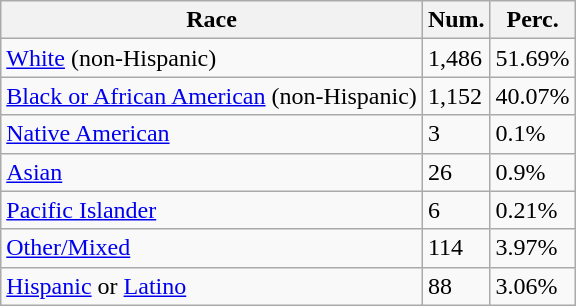<table class="wikitable">
<tr>
<th>Race</th>
<th>Num.</th>
<th>Perc.</th>
</tr>
<tr>
<td><a href='#'>White</a> (non-Hispanic)</td>
<td>1,486</td>
<td>51.69%</td>
</tr>
<tr>
<td><a href='#'>Black or African American</a> (non-Hispanic)</td>
<td>1,152</td>
<td>40.07%</td>
</tr>
<tr>
<td><a href='#'>Native American</a></td>
<td>3</td>
<td>0.1%</td>
</tr>
<tr>
<td><a href='#'>Asian</a></td>
<td>26</td>
<td>0.9%</td>
</tr>
<tr>
<td><a href='#'>Pacific Islander</a></td>
<td>6</td>
<td>0.21%</td>
</tr>
<tr>
<td><a href='#'>Other/Mixed</a></td>
<td>114</td>
<td>3.97%</td>
</tr>
<tr>
<td><a href='#'>Hispanic</a> or <a href='#'>Latino</a></td>
<td>88</td>
<td>3.06%</td>
</tr>
</table>
